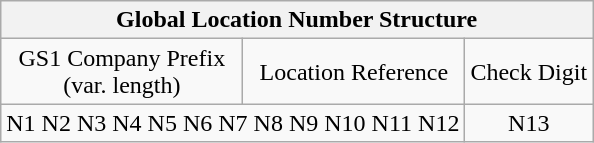<table class="wikitable" border="1" style="text-align:center;">
<tr>
<th colspan="3">Global Location Number Structure</th>
</tr>
<tr>
<td>GS1 Company Prefix<br>(var. length)</td>
<td>Location Reference</td>
<td>Check Digit</td>
</tr>
<tr>
<td colspan="2">N1 N2 N3 N4 N5 N6 N7 N8 N9 N10 N11 N12</td>
<td>N13</td>
</tr>
</table>
